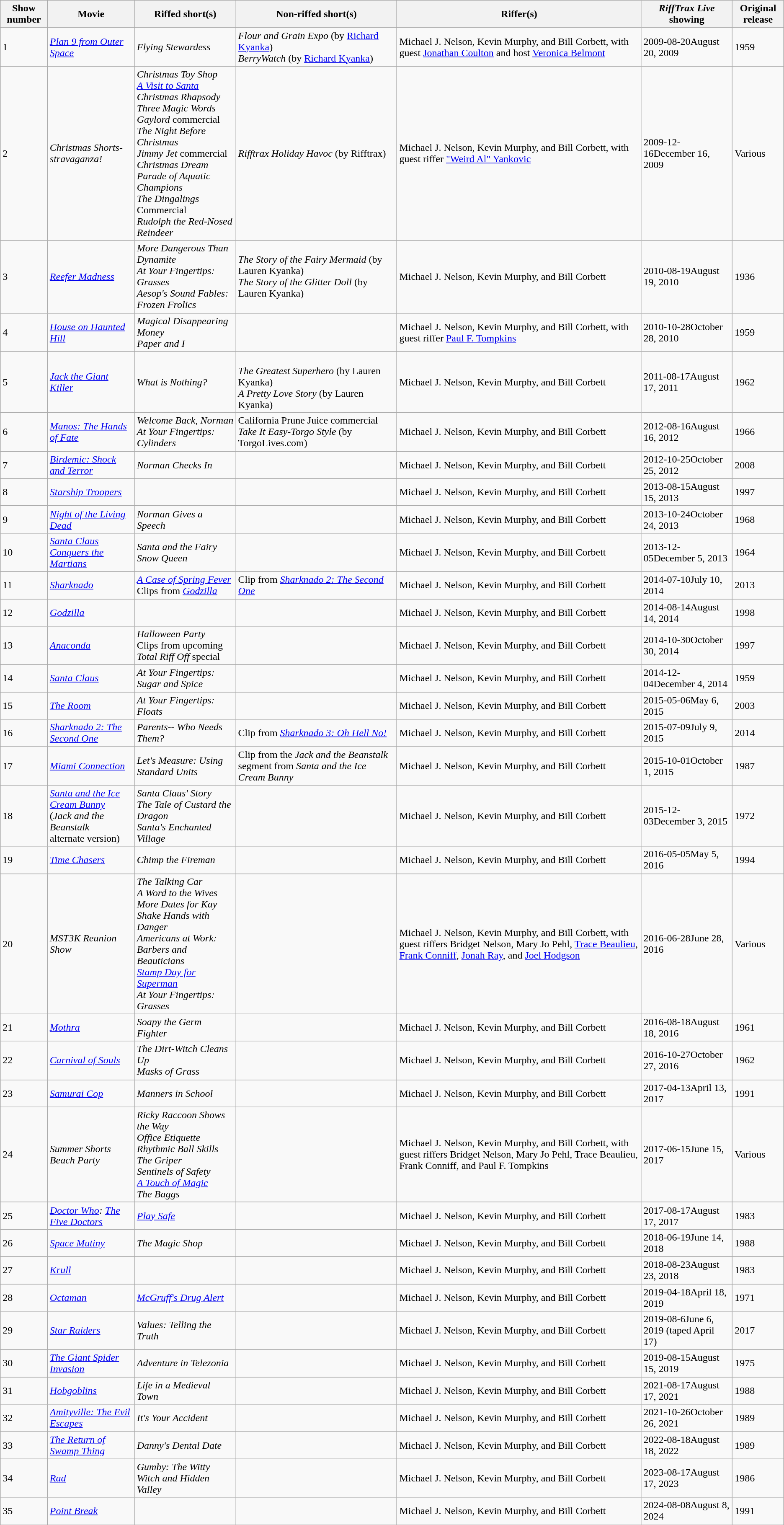<table class="wikitable sortable">
<tr>
<th>Show number</th>
<th>Movie</th>
<th>Riffed short(s)</th>
<th>Non-riffed short(s)</th>
<th>Riffer(s)</th>
<th><em>RiffTrax Live</em> showing</th>
<th>Original release</th>
</tr>
<tr>
<td>1</td>
<td><em><a href='#'>Plan 9 from Outer Space</a></em></td>
<td><em>Flying Stewardess</em></td>
<td><em>Flour and Grain Expo</em> (by <a href='#'>Richard Kyanka</a>)<br><em>BerryWatch</em> (by <a href='#'>Richard Kyanka</a>)</td>
<td>Michael J. Nelson, Kevin Murphy, and Bill Corbett, with guest <a href='#'>Jonathan Coulton</a> and host <a href='#'>Veronica Belmont</a></td>
<td><span>2009-08-20</span>August 20, 2009</td>
<td>1959</td>
</tr>
<tr>
<td>2</td>
<td><em>Christmas Shorts-stravaganza!</em></td>
<td><em>Christmas Toy Shop</em><br><em><a href='#'>A Visit to Santa</a></em><br><em>Christmas Rhapsody</em><br><em>Three Magic Words</em><br><em>Gaylord</em> commercial<br><em>The Night Before Christmas</em><br><em>Jimmy Jet</em> commercial<br><em>Christmas Dream</em><br><em>Parade of Aquatic Champions</em><br><em>The Dingalings</em> Commercial<br><em>Rudolph the Red-Nosed Reindeer</em></td>
<td><em>Rifftrax Holiday Havoc</em> (by Rifftrax) </td>
<td>Michael J. Nelson, Kevin Murphy, and Bill Corbett, with guest riffer <a href='#'>"Weird Al" Yankovic</a></td>
<td><span>2009-12-16</span>December 16, 2009</td>
<td>Various</td>
</tr>
<tr>
<td>3</td>
<td><em><a href='#'>Reefer Madness</a></em></td>
<td><em>More Dangerous Than Dynamite</em><br><em>At Your Fingertips: Grasses</em><br><em>Aesop's Sound Fables: Frozen Frolics</em></td>
<td><em>The Story of the Fairy Mermaid</em> (by Lauren Kyanka)<br><em>The Story of the Glitter Doll</em> (by Lauren Kyanka)</td>
<td>Michael J. Nelson, Kevin Murphy, and Bill Corbett</td>
<td><span>2010-08-19</span>August 19, 2010</td>
<td>1936</td>
</tr>
<tr>
<td>4</td>
<td><em><a href='#'>House on Haunted Hill</a></em></td>
<td><em>Magical Disappearing Money</em><br><em>Paper and I</em></td>
<td></td>
<td>Michael J. Nelson, Kevin Murphy, and Bill Corbett, with guest riffer <a href='#'>Paul F. Tompkins</a></td>
<td><span>2010-10-28</span>October 28, 2010</td>
<td>1959</td>
</tr>
<tr>
<td>5</td>
<td><em><a href='#'>Jack the Giant Killer</a></em></td>
<td><em>What is Nothing?</em></td>
<td><br><em>The Greatest Superhero</em> (by Lauren Kyanka)<br><em>A Pretty Love Story</em> (by Lauren Kyanka)</td>
<td>Michael J. Nelson, Kevin Murphy, and Bill Corbett</td>
<td><span>2011-08-17</span>August 17, 2011</td>
<td>1962</td>
</tr>
<tr>
<td>6</td>
<td><em><a href='#'>Manos: The Hands of Fate</a></em></td>
<td><em>Welcome Back, Norman</em><br><em>At Your Fingertips: Cylinders</em></td>
<td>California Prune Juice commercial<br><em>Take It Easy-Torgo Style</em> (by TorgoLives.com) </td>
<td>Michael J. Nelson, Kevin Murphy, and Bill Corbett</td>
<td><span>2012-08-16</span>August 16, 2012</td>
<td>1966</td>
</tr>
<tr>
<td>7</td>
<td><em><a href='#'>Birdemic: Shock and Terror</a></em></td>
<td><em>Norman Checks In</em></td>
<td></td>
<td>Michael J. Nelson, Kevin Murphy, and Bill Corbett</td>
<td><span>2012-10-25</span>October 25, 2012</td>
<td>2008</td>
</tr>
<tr>
<td>8</td>
<td><em><a href='#'>Starship Troopers</a></em> </td>
<td></td>
<td></td>
<td>Michael J. Nelson, Kevin Murphy, and Bill Corbett</td>
<td><span>2013-08-15</span>August 15, 2013</td>
<td>1997</td>
</tr>
<tr>
<td>9</td>
<td><em><a href='#'>Night of the Living Dead</a></em></td>
<td><em>Norman Gives a Speech</em></td>
<td></td>
<td>Michael J. Nelson, Kevin Murphy, and Bill Corbett</td>
<td><span>2013-10-24</span>October 24, 2013</td>
<td>1968</td>
</tr>
<tr>
<td>10</td>
<td><em><a href='#'>Santa Claus Conquers the Martians</a></em></td>
<td><em>Santa and the Fairy Snow Queen</em></td>
<td></td>
<td>Michael J. Nelson, Kevin Murphy, and Bill Corbett</td>
<td><span>2013-12-05</span>December 5, 2013</td>
<td>1964</td>
</tr>
<tr>
<td>11</td>
<td><em><a href='#'>Sharknado</a></em></td>
<td><em><a href='#'>A Case of Spring Fever</a></em><br>Clips from <em><a href='#'>Godzilla</a></em> </td>
<td>Clip from <em><a href='#'>Sharknado 2: The Second One</a></em></td>
<td>Michael J. Nelson, Kevin Murphy, and Bill Corbett</td>
<td><span>2014-07-10</span>July 10, 2014</td>
<td>2013</td>
</tr>
<tr>
<td>12</td>
<td><em><a href='#'>Godzilla</a></em> </td>
<td></td>
<td></td>
<td>Michael J. Nelson, Kevin Murphy, and Bill Corbett</td>
<td><span>2014-08-14</span>August 14, 2014</td>
<td>1998</td>
</tr>
<tr>
<td>13</td>
<td><em><a href='#'>Anaconda</a></em> </td>
<td><em>Halloween Party</em><br>Clips from upcoming <em>Total Riff Off</em> special</td>
<td></td>
<td>Michael J. Nelson, Kevin Murphy, and Bill Corbett</td>
<td><span>2014-10-30</span>October 30, 2014</td>
<td>1997</td>
</tr>
<tr>
<td>14</td>
<td><em><a href='#'>Santa Claus</a></em></td>
<td><em>At Your Fingertips: Sugar and Spice</em></td>
<td></td>
<td>Michael J. Nelson, Kevin Murphy, and Bill Corbett</td>
<td><span>2014-12-04</span>December 4, 2014</td>
<td>1959</td>
</tr>
<tr>
<td>15</td>
<td><em><a href='#'>The Room</a></em> </td>
<td><em>At Your Fingertips: Floats</em></td>
<td></td>
<td>Michael J. Nelson, Kevin Murphy, and Bill Corbett</td>
<td><span>2015-05-06</span>May 6, 2015</td>
<td>2003</td>
</tr>
<tr>
<td>16</td>
<td><em><a href='#'>Sharknado 2: The Second One</a></em></td>
<td><em>Parents-- Who Needs Them?</em></td>
<td>Clip from <em><a href='#'>Sharknado 3: Oh Hell No!</a></em></td>
<td>Michael J. Nelson, Kevin Murphy, and Bill Corbett</td>
<td><span>2015-07-09</span>July 9, 2015</td>
<td>2014</td>
</tr>
<tr>
<td>17</td>
<td><em><a href='#'>Miami Connection</a></em></td>
<td><em>Let's Measure: Using Standard Units</em></td>
<td>Clip from the <em>Jack and the Beanstalk</em> segment from <em>Santa and the Ice Cream Bunny</em></td>
<td>Michael J. Nelson, Kevin Murphy, and Bill Corbett</td>
<td><span>2015-10-01</span>October 1, 2015</td>
<td>1987</td>
</tr>
<tr>
<td>18</td>
<td><em><a href='#'>Santa and the Ice Cream Bunny</a></em><br> (<em>Jack and the Beanstalk</em><br> alternate version)</td>
<td><em>Santa Claus' Story</em><br><em>The Tale of Custard the Dragon</em><br><em>Santa's Enchanted Village</em></td>
<td></td>
<td>Michael J. Nelson, Kevin Murphy, and Bill Corbett</td>
<td><span>2015-12-03</span>December 3, 2015</td>
<td>1972</td>
</tr>
<tr>
<td>19</td>
<td><em><a href='#'>Time Chasers</a></em></td>
<td><em>Chimp the Fireman</em></td>
<td></td>
<td>Michael J. Nelson, Kevin Murphy, and Bill Corbett</td>
<td><span>2016-05-05</span>May 5, 2016</td>
<td>1994</td>
</tr>
<tr>
<td>20</td>
<td><em>MST3K Reunion Show</em></td>
<td><em>The Talking Car</em><br><em>A Word to the Wives</em><br><em>More Dates for Kay</em><br><em>Shake Hands with Danger</em><br><em>Americans at Work: Barbers and Beauticians</em><br><em><a href='#'>Stamp Day for Superman</a></em><br><em>At Your Fingertips: Grasses</em></td>
<td></td>
<td>Michael J. Nelson, Kevin Murphy, and Bill Corbett, with guest riffers Bridget Nelson, Mary Jo Pehl, <a href='#'>Trace Beaulieu</a>, <a href='#'>Frank Conniff</a>, <a href='#'>Jonah Ray</a>, and <a href='#'>Joel Hodgson</a></td>
<td><span>2016-06-28</span>June 28, 2016</td>
<td>Various</td>
</tr>
<tr>
<td>21</td>
<td><em><a href='#'>Mothra</a></em> </td>
<td><em>Soapy the Germ Fighter</em></td>
<td></td>
<td>Michael J. Nelson, Kevin Murphy, and Bill Corbett</td>
<td><span>2016-08-18</span>August 18, 2016</td>
<td>1961</td>
</tr>
<tr>
<td>22</td>
<td><em><a href='#'>Carnival of Souls</a></em></td>
<td><em>The Dirt-Witch Cleans Up</em><br><em>Masks of Grass</em></td>
<td></td>
<td>Michael J. Nelson, Kevin Murphy, and Bill Corbett</td>
<td><span>2016-10-27</span>October 27, 2016</td>
<td>1962</td>
</tr>
<tr>
<td>23</td>
<td><em><a href='#'>Samurai Cop</a></em></td>
<td><em>Manners in School</em></td>
<td></td>
<td>Michael J. Nelson, Kevin Murphy, and Bill Corbett</td>
<td><span>2017-04-13</span>April 13, 2017</td>
<td>1991</td>
</tr>
<tr>
<td>24</td>
<td><em>Summer Shorts Beach Party</em></td>
<td><em>Ricky Raccoon Shows the Way</em><br><em>Office Etiquette</em><br><em>Rhythmic Ball Skills</em><br><em>The Griper</em><br><em>Sentinels of Safety</em><br><em><a href='#'>A Touch of Magic</a></em><br><em>The Baggs</em></td>
<td></td>
<td>Michael J. Nelson, Kevin Murphy, and Bill Corbett, with guest riffers Bridget Nelson, Mary Jo Pehl, Trace Beaulieu, Frank Conniff, and Paul F. Tompkins</td>
<td><span>2017-06-15</span>June 15, 2017</td>
<td>Various</td>
</tr>
<tr>
<td>25</td>
<td><em><a href='#'>Doctor Who</a>: <a href='#'>The Five Doctors</a></em> </td>
<td><em><a href='#'>Play Safe</a></em></td>
<td></td>
<td>Michael J. Nelson, Kevin Murphy, and Bill Corbett</td>
<td><span>2017-08-17</span>August 17, 2017</td>
<td>1983</td>
</tr>
<tr>
<td>26</td>
<td><em><a href='#'>Space Mutiny</a></em></td>
<td><em>The Magic Shop</em></td>
<td></td>
<td>Michael J. Nelson, Kevin Murphy, and Bill Corbett</td>
<td><span>2018-06-19</span>June 14, 2018</td>
<td>1988</td>
</tr>
<tr>
<td>27</td>
<td><em><a href='#'>Krull</a></em> </td>
<td></td>
<td></td>
<td>Michael J. Nelson, Kevin Murphy, and Bill Corbett</td>
<td><span>2018-08-23</span>August 23, 2018</td>
<td>1983</td>
</tr>
<tr>
<td>28</td>
<td><em><a href='#'>Octaman</a></em></td>
<td><a href='#'><em>McGruff's Drug Alert</em></a></td>
<td></td>
<td>Michael J. Nelson, Kevin Murphy, and Bill Corbett</td>
<td><span>2019-04-18</span>April 18, 2019</td>
<td>1971</td>
</tr>
<tr>
<td>29</td>
<td><a href='#'><em>Star Raiders</em></a></td>
<td><em>Values: Telling the Truth</em></td>
<td></td>
<td>Michael J. Nelson, Kevin Murphy, and Bill Corbett</td>
<td><span>2019-08-6</span>June 6, 2019 (taped April 17)</td>
<td>2017</td>
</tr>
<tr>
<td>30</td>
<td><em><a href='#'>The Giant Spider Invasion</a></em></td>
<td><em>Adventure in Telezonia</em></td>
<td></td>
<td>Michael J. Nelson, Kevin Murphy, and Bill Corbett</td>
<td><span>2019-08-15</span>August 15, 2019</td>
<td>1975</td>
</tr>
<tr>
<td>31</td>
<td><em><a href='#'>Hobgoblins</a></em></td>
<td><em>Life in a Medieval Town</em></td>
<td></td>
<td>Michael J. Nelson, Kevin Murphy, and Bill Corbett</td>
<td><span>2021-08-17</span>August 17, 2021</td>
<td>1988</td>
</tr>
<tr>
<td>32</td>
<td><em><a href='#'>Amityville: The Evil Escapes</a></em></td>
<td><em>It's Your Accident</em></td>
<td></td>
<td>Michael J. Nelson, Kevin Murphy, and Bill Corbett</td>
<td><span>2021-10-26</span>October 26, 2021</td>
<td>1989</td>
</tr>
<tr>
<td>33</td>
<td><em><a href='#'>The Return of Swamp Thing</a></em></td>
<td><em>Danny's Dental Date</em></td>
<td></td>
<td>Michael J. Nelson, Kevin Murphy, and Bill Corbett</td>
<td><span>2022-08-18</span>August 18, 2022</td>
<td>1989</td>
</tr>
<tr>
<td>34</td>
<td><em><a href='#'>Rad</a></em></td>
<td><em>Gumby: The Witty Witch and Hidden Valley</em></td>
<td></td>
<td>Michael J. Nelson, Kevin Murphy, and Bill Corbett</td>
<td><span>2023-08-17</span>August 17, 2023</td>
<td>1986</td>
</tr>
<tr>
<td>35</td>
<td><em><a href='#'>Point Break</a></em></td>
<td></td>
<td></td>
<td>Michael J. Nelson, Kevin Murphy, and Bill Corbett</td>
<td><span>2024-08-08</span>August 8, 2024</td>
<td>1991</td>
</tr>
</table>
